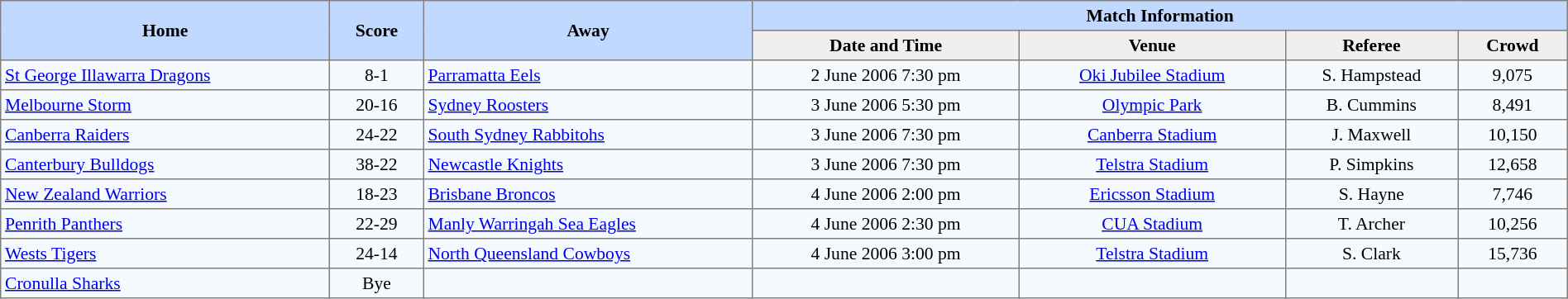<table border=1 style="border-collapse:collapse; font-size:90%;" cellpadding=3 cellspacing=0 width=100%>
<tr bgcolor=#C1D8FF>
<th rowspan=2 width=21%>Home</th>
<th rowspan=2 width=6%>Score</th>
<th rowspan=2 width=21%>Away</th>
<th colspan=6>Match Information</th>
</tr>
<tr bgcolor=#EFEFEF>
<th width=17%>Date and Time</th>
<th width=17%>Venue</th>
<th width=11%>Referee</th>
<th width=7%>Crowd</th>
</tr>
<tr align=center bgcolor=#F5FAFF>
<td align=left> <a href='#'>St George Illawarra Dragons</a></td>
<td>8-1</td>
<td align=left> <a href='#'>Parramatta Eels</a></td>
<td>2 June 2006 7:30 pm</td>
<td><a href='#'>Oki Jubilee Stadium</a></td>
<td>S. Hampstead</td>
<td>9,075</td>
</tr>
<tr align=center bgcolor=#F5FAFF>
<td align=left> <a href='#'>Melbourne Storm</a></td>
<td>20-16</td>
<td align=left> <a href='#'>Sydney Roosters</a></td>
<td>3 June 2006 5:30 pm</td>
<td><a href='#'>Olympic Park</a></td>
<td>B. Cummins</td>
<td>8,491</td>
</tr>
<tr align=center bgcolor=#F5FAFF>
<td align=left> <a href='#'>Canberra Raiders</a></td>
<td>24-22</td>
<td align=left> <a href='#'>South Sydney Rabbitohs</a></td>
<td>3 June 2006 7:30 pm</td>
<td><a href='#'>Canberra Stadium</a></td>
<td>J. Maxwell</td>
<td>10,150</td>
</tr>
<tr align=center bgcolor=#F5FAFF>
<td align=left> <a href='#'>Canterbury Bulldogs</a></td>
<td>38-22</td>
<td align=left> <a href='#'>Newcastle Knights</a></td>
<td>3 June 2006 7:30 pm</td>
<td><a href='#'>Telstra Stadium</a></td>
<td>P. Simpkins</td>
<td>12,658</td>
</tr>
<tr align=center bgcolor=#F5FAFF>
<td align=left> <a href='#'>New Zealand Warriors</a></td>
<td>18-23</td>
<td align=left> <a href='#'>Brisbane Broncos</a></td>
<td>4 June 2006 2:00 pm</td>
<td><a href='#'>Ericsson Stadium</a></td>
<td>S. Hayne</td>
<td>7,746</td>
</tr>
<tr align=center bgcolor=#F5FAFF>
<td align=left> <a href='#'>Penrith Panthers</a></td>
<td>22-29</td>
<td align=left> <a href='#'>Manly Warringah Sea Eagles</a></td>
<td>4 June 2006 2:30 pm</td>
<td><a href='#'>CUA Stadium</a></td>
<td>T. Archer</td>
<td>10,256</td>
</tr>
<tr align=center bgcolor=#F5FAFF>
<td align=left> <a href='#'>Wests Tigers</a></td>
<td>24-14</td>
<td align=left> <a href='#'>North Queensland Cowboys</a></td>
<td>4 June 2006 3:00 pm</td>
<td><a href='#'>Telstra Stadium</a></td>
<td>S. Clark</td>
<td>15,736</td>
</tr>
<tr align=center bgcolor=#F5FAFF>
<td align=left> <a href='#'>Cronulla Sharks</a></td>
<td>Bye</td>
<td></td>
<td></td>
<td></td>
<td></td>
<td></td>
</tr>
</table>
